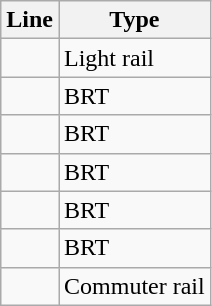<table class="wikitable plainrowheaders sortable">
<tr>
<th scope=col>Line</th>
<th scope=col>Type</th>
</tr>
<tr>
<td></td>
<td>Light rail</td>
</tr>
<tr>
<td></td>
<td>BRT</td>
</tr>
<tr>
<td></td>
<td>BRT</td>
</tr>
<tr>
<td></td>
<td>BRT</td>
</tr>
<tr>
<td></td>
<td>BRT</td>
</tr>
<tr>
<td></td>
<td>BRT</td>
</tr>
<tr>
<td></td>
<td>Commuter rail</td>
</tr>
</table>
